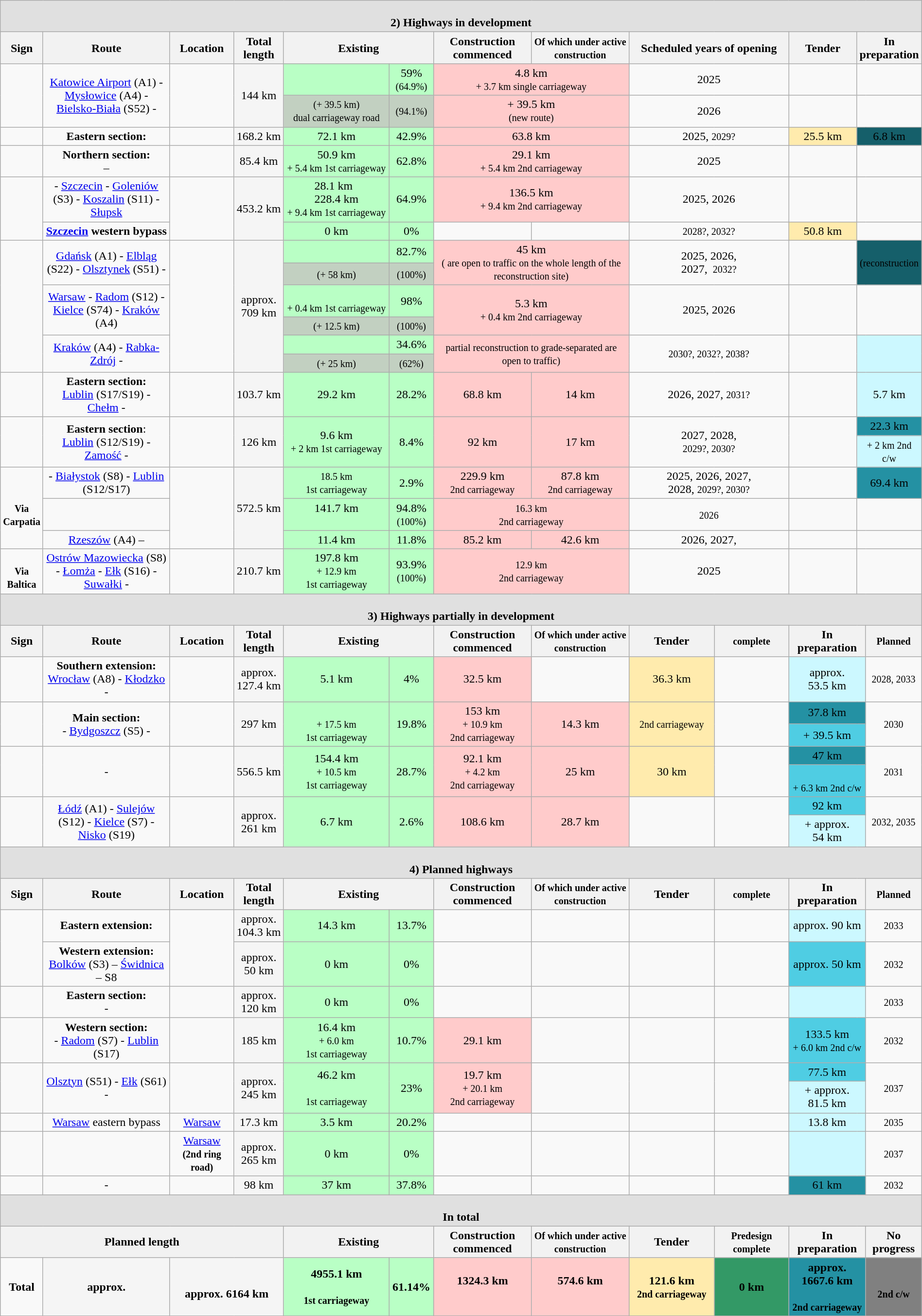<table class="wikitable" style="margin:auto; align:center; text-align:center;">
<tr>
<th colspan="13" style="background-color:#E0E0E0;"><br>2) Highways in development</th>
</tr>
<tr>
<th scope="col" width="3%">Sign</th>
<th scope="col" width="18%">Route</th>
<th scope="col" width="8%">Location</th>
<th scope="col" width="4%">Total length</th>
<th scope="col" width="17%" colspan="2">Existing</th>
<th scope="col" width="12.5%">Construction commenced</th>
<th scope="col" width="12.5%"><small>Of which under active construction</small></th>
<th scope="col" width="7%" colspan="2">Scheduled years of opening</th>
<th scope="col" width="9%">Tender</th>
<th scope="col" width="9%" colspan="2">In preparation</th>
</tr>
<tr>
<td rowspan="2"></td>
<td rowspan="2"><a href='#'>Katowice Airport</a> (A1) - <a href='#'>Mysłowice</a> (A4) - <a href='#'>Bielsko-Biała</a> (S52) - </td>
<td rowspan="2"></td>
<td rowspan="2" bgcolor="#F5F5F5">144 km</td>
<td bgcolor="#B9FFC5"><br><small></small></td>
<td bgcolor="#B9FFC5">59%<small><br>(64.9%)</small></td>
<td colspan="2" bgcolor="#FFCBCB">4.8 km<br><small>+ 3.7 km single carriageway</small></td>
<td colspan="2">2025</td>
<td></td>
<td colspan="2"></td>
</tr>
<tr>
<td bgcolor="#C2D0C1"><small>(+ 39.5 km)</small><br><small>dual carriageway road</small></td>
<td bgcolor="#C2D0C1"><small>(94.1%)</small></td>
<td colspan="2" bgcolor="#FFCBCB">+ 39.5 km<br><small>(new route)</small></td>
<td colspan="2">2026</td>
<td></td>
<td colspan="2"></td>
</tr>
<tr>
<td></td>
<td><strong>Eastern section:</strong><br></td>
<td></td>
<td bgcolor="#F5F5F5">168.2 km</td>
<td bgcolor="#B9FFC5">72.1 km</td>
<td bgcolor="#B9FFC5">42.9%</td>
<td bgcolor="#FFCBCB" colspan="2">63.8 km</td>
<td colspan="2">2025, <small>2029?</small></td>
<td bgcolor="#FFEBAD">25.5 km</td>
<td colspan="2" bgcolor="#155f6a">6.8 km</td>
</tr>
<tr>
<td></td>
<td><strong>Northern section:</strong><br> – </td>
<td></td>
<td bgcolor="#F5F5F5">85.4 km</td>
<td bgcolor="#B9FFC5">50.9 km<br><small>+ 5.4 km 1st carriageway<br></small></td>
<td bgcolor="#B9FFC5">62.8%</td>
<td colspan="2" bgcolor="#FFCBCB">29.1 km<br><small>+ 5.4 km 2nd carriageway</small></td>
<td colspan="2">2025</td>
<td></td>
<td colspan="2"></td>
</tr>
<tr>
<td rowspan="2"><br></td>
<td> - <a href='#'>Szczecin</a> - <a href='#'>Goleniów</a> (S3) - <a href='#'>Koszalin</a> (S11) - <a href='#'>Słupsk</a> </td>
<td rowspan="2"></td>
<td rowspan="2" bgcolor="#F5F5F5">453.2 km</td>
<td bgcolor="#B9FFC5"> 28.1 km  <br> 228.4 km<br><small>+ 9.4 km 1st carriageway</small></td>
<td bgcolor="#B9FFC5">64.9%</td>
<td colspan="2" bgcolor="#FFCBCB">136.5 km<br><small>+ 9.4 km 2nd carriageway</small></td>
<td colspan="2">2025, 2026</td>
<td></td>
<td colspan="2"></td>
</tr>
<tr>
<td><strong><a href='#'>Szczecin</a> western bypass</strong></td>
<td bgcolor="#B9FFC5">0 km</td>
<td bgcolor="#B9FFC5">0%</td>
<td></td>
<td></td>
<td colspan="2"><small>2028?, 2032?</small></td>
<td bgcolor="#FFEBAD">50.8 km</td>
<td colspan="2"></td>
</tr>
<tr>
<td rowspan="6"></td>
<td rowspan="2"><a href='#'>Gdańsk</a> (A1) - <a href='#'>Elbląg</a> (S22) - <a href='#'>Olsztynek</a> (S51) - </td>
<td rowspan="6"></td>
<td rowspan="6" bgcolor="#F5F5F5">approx. 709 km</td>
<td bgcolor="#B9FFC5"></td>
<td bgcolor="#B9FFC5">82.7%<br></td>
<td rowspan="2" colspan="2" bgcolor="#FFCBCB">45 km<br><small>(  are open to traffic on the whole length of the reconstruction site)</small></td>
<td colspan="2" rowspan="2">2025, 2026,<br>2027, <small> 2032?</small></td>
<td rowspan="2"></td>
<td colspan="2" rowspan="2" bgcolor="#155f6a"> <small>(reconstruction<br></small></td>
</tr>
<tr>
<td bgcolor="#C2D0C1"><small>(+ 58 km)</small><br><small></small></td>
<td bgcolor="#C2D0C1"><small>(100%)</small></td>
</tr>
<tr>
<td rowspan="2"><a href='#'>Warsaw</a>  - <a href='#'>Radom</a> (S12) - <a href='#'>Kielce</a> (S74) - <a href='#'>Kraków</a> (A4)</td>
<td bgcolor="#B9FFC5"><br><small>+ 0.4 km 1st carriageway</small></td>
<td bgcolor="#B9FFC5">98% </td>
<td rowspan="2" colspan="2" bgcolor="#FFCBCB">5.3 km<br><small>+ 0.4 km 2nd carriageway</small></td>
<td rowspan="2" colspan="2">2025, 2026</td>
<td rowspan="2"></td>
<td rowspan="2"  colspan="2"></td>
</tr>
<tr>
<td bgcolor="#C2D0C1"><small>(+ 12.5 km)</small><br><small></small></td>
<td bgcolor="#C2D0C1"><small>(100%)</small></td>
</tr>
<tr>
<td rowspan="2"><a href='#'>Kraków</a> (A4) - <a href='#'>Rabka-Zdrój</a> - </td>
<td bgcolor="#B9FFC5"></td>
<td bgcolor="#B9FFC5">34.6%</td>
<td rowspan="2" colspan="2" bgcolor="#FFCBCB"><small>partial reconstruction to grade-separated  are open to traffic)</small></td>
<td colspan="2" rowspan="2"><small>2030?, 2032?, 2038?</small></td>
<td rowspan="2"></td>
<td colspan="2" rowspan="2" bgcolor="#ccf8ff"> </td>
</tr>
<tr>
<td bgcolor="#C2D0C1"><small>(+ 25 km)</small><br><small></small></td>
<td bgcolor="#C2D0C1"><small>(62%)</small></td>
</tr>
<tr>
<td></td>
<td><strong>Eastern section:</strong><br><a href='#'>Lublin</a> (S17/S19) - <a href='#'>Chełm</a> - </td>
<td></td>
<td bgcolor="#F5F5F5">103.7 km</td>
<td bgcolor="#B9FFC5">29.2 km</td>
<td bgcolor="#B9FFC5">28.2%</td>
<td bgcolor="#FFCBCB">68.8 km</td>
<td bgcolor="#FFCBCB">14 km</td>
<td colspan="2">2026, 2027, <small>2031?</small></td>
<td></td>
<td colspan="2" bgcolor="#ccf8ff">5.7 km</td>
</tr>
<tr>
<td rowspan="2"></td>
<td rowspan="2"><strong>Eastern section</strong>:<br><a href='#'>Lublin</a> (S12/S19) - <a href='#'>Zamość</a> - </td>
<td rowspan="2"></td>
<td rowspan="2" bgcolor="#F5F5F5">126 km</td>
<td rowspan="2" bgcolor="#B9FFC5">9.6 km<br><small>+ 2 km 1st carriageway</small></td>
<td rowspan="2" bgcolor="#B9FFC5">8.4%</td>
<td rowspan="2" bgcolor="#FFCBCB">92 km</td>
<td rowspan="2" bgcolor="#FFCBCB">17 km</td>
<td rowspan="2" colspan="2">2027, 2028,<br><small>2029?, 2030?</small></td>
<td rowspan="2"></td>
<td colspan="2" bgcolor="2491a3">22.3 km</td>
</tr>
<tr>
<td colspan="2" bgcolor="#ccf8ff"><small>+ 2 km 2nd c/w</small></td>
</tr>
<tr>
<td rowspan="3"><br><strong><small>Via Carpatia</small></strong></td>
<td> - <a href='#'>Białystok</a> (S8) - <a href='#'>Lublin</a> (S12/S17)</td>
<td rowspan="3"></td>
<td rowspan="3" bgcolor="#F5F5F5">572.5 km</td>
<td bgcolor="#B9FFC5"><small>18.5 km<br>1st carriageway</small></td>
<td bgcolor="#B9FFC5">2.9% </td>
<td bgcolor="#FFCBCB">229.9 km<br><small> 2nd carriageway</small></td>
<td bgcolor="#FFCBCB">87.8 km<br><small> 2nd carriageway</small></td>
<td colspan="2">2025, 2026, 2027,<br>2028, <small>2029?, 2030?</small></td>
<td></td>
<td colspan="2" bgcolor="#2491a3">69.4 km<br> </td>
</tr>
<tr>
<td></td>
<td bgcolor="#B9FFC5">141.7 km<br><small><br></small></td>
<td bgcolor="#B9FFC5">94.8%<small><br>(100%)</small> </td>
<td colspan="2" bgcolor="#FFCBCB"><small>16.3 km<br>2nd carriageway</small></td>
<td colspan="2"><small>2026</small></td>
<td></td>
<td colspan="2"></td>
</tr>
<tr>
<td><a href='#'>Rzeszów</a> (A4) – </td>
<td bgcolor="#B9FFC5">11.4 km</td>
<td bgcolor="#B9FFC5">11.8% </td>
<td bgcolor="#FFCBCB">85.2 km</td>
<td bgcolor="#FFCBCB">42.6 km</td>
<td colspan="2">2026, 2027,<br><small></small></td>
<td></td>
<td colspan="2"></td>
</tr>
<tr>
<td><br><small><strong>Via Baltica</strong></small></td>
<td><a href='#'>Ostrów Mazowiecka</a> (S8) - <a href='#'>Łomża</a> - <a href='#'>Ełk</a> (S16) - <a href='#'>Suwałki</a> - </td>
<td></td>
<td bgcolor="#F5F5F5">210.7 km</td>
<td bgcolor="#B9FFC5">197.8 km<br><small>+ 12.9 km 1st carriageway</small></td>
<td bgcolor="#B9FFC5">93.9%<br><small>(100%)</small></td>
<td colspan="2" bgcolor="#FFCBCB"><small>12.9 km<br>2nd carriageway</small></td>
<td colspan="2">2025</td>
<td></td>
<td colspan="2"></td>
</tr>
<tr>
<th colspan="13" style="background-color:#E0E0E0;"><br>3) Highways partially in development</th>
</tr>
<tr>
<th scope="col" width="3%">Sign</th>
<th scope="col" width="18%">Route</th>
<th scope="col" width="8%">Location</th>
<th scope="col" width="4.5%">Total length</th>
<th scope="col" width="17%" colspan="2">Existing</th>
<th scope="col" width="11%">Construction commenced</th>
<th scope="col" width="11%"><small>Of which under active construction</small></th>
<th scope="col" width="5%">Tender</th>
<th scope="col" width="5%"><small> complete</small></th>
<th colspan="2" scope="col" width="11%">In preparation</th>
<th scope="col" width="4%"><small>Planned  </small></th>
</tr>
<tr>
<td></td>
<td><strong>Southern extension:</strong><br><a href='#'>Wrocław</a> (A8) - <a href='#'>Kłodzko</a> - </td>
<td></td>
<td bgcolor="#F5F5F5">approx. 127.4 km</td>
<td bgcolor="#B9FFC5">5.1 km</td>
<td bgcolor="#B9FFC5">4%</td>
<td bgcolor="#FFCBCB">32.5 km</td>
<td></td>
<td bgcolor="#FFEBAD">36.3 km</td>
<td></td>
<td colspan="2" bgcolor="#ccf8ff">approx. 53.5 km</td>
<td><small>2028, 2033</small></td>
</tr>
<tr>
<td rowspan="2"></td>
<td rowspan="2"><strong>Main section:</strong><br> - <a href='#'>Bydgoszcz</a> (S5) - </td>
<td rowspan="2"></td>
<td rowspan="2" bgcolor="#F5F5F5">297 km</td>
<td rowspan="2" bgcolor="#B9FFC5"><br><small>+ 17.5 km<br>1st carriageway</small></td>
<td rowspan="2" bgcolor="#B9FFC5">19.8%</td>
<td rowspan="2" bgcolor="#FFCBCB">153 km<br><small>+ 10.9 km 2nd carriageway</small></td>
<td rowspan="2" bgcolor="#FFCBCB">14.3 km</td>
<td rowspan="2" bgcolor="#FFEBAD"><small> 2nd carriageway</small></td>
<td rowspan="2"></td>
<td colspan="2" bgcolor="#2491a3">37.8 km</td>
<td rowspan="2"><small>2030</small></td>
</tr>
<tr>
<td colspan="2" bgcolor="#4fcde3">+ 39.5 km</td>
</tr>
<tr>
<td rowspan="2"></td>
<td rowspan="2"> -   </td>
<td rowspan="2"></td>
<td rowspan="2" bgcolor="#F5F5F5">556.5 km</td>
<td rowspan="2" bgcolor="#B9FFC5">154.4 km<br><small>+ 10.5 km<br>1st carriageway</small></td>
<td rowspan="2" bgcolor="#B9FFC5">28.7%</td>
<td rowspan="2" bgcolor="#FFCBCB">92.1 km<br><small>+ 4.2 km<br>2nd carriageway</small></td>
<td rowspan="2" bgcolor="#FFCBCB">25 km</td>
<td rowspan="2" bgcolor="#FFEBAD">30 km</td>
<td rowspan="2"></td>
<td colspan="2" bgcolor="#2491a3">47 km</td>
<td rowspan="2"><small>2031</small></td>
</tr>
<tr>
<td colspan="2" bgcolor="#4fcde3"><small><br>+ 6.3 km 2nd c/w</small></td>
</tr>
<tr>
<td rowspan="2"></td>
<td rowspan="2"><a href='#'>Łódź</a> (A1) - <a href='#'>Sulejów</a> (S12) - <a href='#'>Kielce</a> (S7) - <a href='#'>Nisko</a> (S19)</td>
<td rowspan="2"></td>
<td rowspan="2" bgcolor="#F5F5F5">approx. 261 km</td>
<td rowspan="2" bgcolor="#B9FFC5">6.7 km</td>
<td rowspan="2" bgcolor="#B9FFC5">2.6%</td>
<td rowspan="2" bgcolor="#FFCBCB">108.6 km</td>
<td rowspan="2" bgcolor="#FFCBCB">28.7 km</td>
<td rowspan="2"></td>
<td rowspan="2"></td>
<td colspan="2" bgcolor="#4fcde3">92 km</td>
<td rowspan="2"><small>2032, 2035</small></td>
</tr>
<tr>
<td colspan="2" bgcolor="#ccf8ff">+ approx. 54 km</td>
</tr>
<tr>
<th colspan="13" style="background-color:#E0E0E0;"><br>4) Planned highways</th>
</tr>
<tr>
<th scope="col" width="2%">Sign</th>
<th scope="col" width="17%">Route</th>
<th scope="col" width="8%">Location</th>
<th scope="col" width="4%">Total length</th>
<th scope="col" width="15%" colspan="2">Existing</th>
<th scope="col" width="9%">Construction commenced</th>
<th scope="col" width="9%"><small>Of which under active construction</small></th>
<th scope="col" width="5%">Tender</th>
<th scope="col" width="5%"><small> complete</small></th>
<th colspan="2" scope="col" width="10%">In preparation</th>
<th scope="col" width="4%"><small>Planned  </small></th>
</tr>
<tr>
<td rowspan="2"></td>
<td><strong>Eastern extension:</strong><br></td>
<td rowspan="2"></td>
<td bgcolor="#F5F5F5">approx. 104.3 km</td>
<td bgcolor="#B9FFC5">14.3 km</td>
<td bgcolor="#B9FFC5">13.7%</td>
<td></td>
<td></td>
<td></td>
<td></td>
<td colspan="2" bgcolor="#ccf8ff">approx. 90 km</td>
<td><small>2033</small></td>
</tr>
<tr>
<td><strong>Western extension:</strong><br><a href='#'>Bolków</a> (S3) – <a href='#'>Świdnica</a> – S8</td>
<td bgcolor="#F5F5F5">approx. 50 km</td>
<td bgcolor="#B9FFC5">0 km</td>
<td bgcolor="#B9FFC5">0%</td>
<td></td>
<td></td>
<td></td>
<td></td>
<td colspan="2" bgcolor="#4fcde3">approx. 50 km</td>
<td><small>2032</small></td>
</tr>
<tr>
<td></td>
<td><strong>Eastern section:</strong><br> - </td>
<td></td>
<td bgcolor="#F5F5F5">approx. 120 km</td>
<td bgcolor="#B9FFC5">0 km</td>
<td bgcolor="#B9FFC5">0%</td>
<td></td>
<td></td>
<td></td>
<td></td>
<td colspan="2" bgcolor="#ccf8ff"></td>
<td><small>2033</small></td>
</tr>
<tr>
<td></td>
<td><strong>Western section:</strong><br> - <a href='#'>Radom</a> (S7) - <a href='#'>Lublin</a> (S17)</td>
<td></td>
<td bgcolor="#F5F5F5">185 km</td>
<td bgcolor="#B9FFC5">16.4 km<br><small>+ 6.0 km<br>1st carriageway</small></td>
<td bgcolor="#B9FFC5">10.7%</td>
<td bgcolor="#FFCBCB">29.1 km</td>
<td></td>
<td></td>
<td></td>
<td colspan="2" bgcolor="#4fcde3">133.5 km<br><small>+ 6.0 km 2nd c/w</small></td>
<td><small>2032</small></td>
</tr>
<tr>
<td rowspan="2"></td>
<td rowspan="2"><a href='#'>Olsztyn</a> (S51) - <a href='#'>Ełk</a> (S61) - </td>
<td rowspan="2"></td>
<td rowspan="2" bgcolor="#F5F5F5">approx. 245 km</td>
<td rowspan="2" bgcolor="#B9FFC5">46.2 km<br><small><br>1st carriageway</small></td>
<td rowspan="2"  bgcolor="#B9FFC5">23%</td>
<td rowspan="2" bgcolor="#FFCBCB">19.7 km<br><small>+ 20.1 km 2nd carriageway</small></td>
<td rowspan="2"></td>
<td rowspan="2"></td>
<td rowspan="2"></td>
<td colspan="2" bgcolor="#4fcde3">77.5 km</td>
<td rowspan="2"><small>2037</small></td>
</tr>
<tr>
<td colspan="2" bgcolor="#ccf8ff">+ approx. 81.5 km</td>
</tr>
<tr>
<td></td>
<td><a href='#'>Warsaw</a> eastern bypass </td>
<td><a href='#'>Warsaw</a></td>
<td bgcolor="#F5F5F5">17.3 km</td>
<td bgcolor="#B9FFC5">3.5 km</td>
<td bgcolor="#B9FFC5">20.2%</td>
<td></td>
<td></td>
<td></td>
<td></td>
<td colspan="2" bgcolor="#ccf8ff">13.8 km</td>
<td><small>2035</small></td>
</tr>
<tr>
<td><br></td>
<td> </td>
<td><a href='#'>Warsaw</a><br><small><strong>(2nd ring road)</strong></small></td>
<td bgcolor="#F5F5F5">approx. 265 km</td>
<td bgcolor="#B9FFC5">0 km</td>
<td bgcolor="#B9FFC5">0%</td>
<td></td>
<td></td>
<td></td>
<td></td>
<td colspan="2" bgcolor="#ccf8ff"><br></td>
<td><small>2037</small></td>
</tr>
<tr>
<td></td>
<td>  - </td>
<td></td>
<td bgcolor="#F5F5F5">98 km</td>
<td bgcolor="#B9FFC5">37 km</td>
<td bgcolor="#B9FFC5">37.8%</td>
<td></td>
<td></td>
<td></td>
<td></td>
<td colspan="2" bgcolor="#2491a3">61 km</td>
<td><small>2032</small></td>
</tr>
<tr>
<th colspan="13" style="background-color:#E0E0E0;"><br>In total</th>
</tr>
<tr>
<th scope="col" width="12%" colspan="4">Planned length</th>
<th scope="col" width="18%" colspan="2">Existing</th>
<th scope="col" width="10%">Construction commenced</th>
<th scope="col" width="10%"><small>Of which under active construction</small></th>
<th scope="col" width="10%">Tender</th>
<th scope="col" width="10%"><small>Predesign complete</small></th>
<th scope="col" width="10%" colspan="2">In preparation</th>
<th scope="col" width="8%">No progress</th>
</tr>
<tr style="font-weight:bold;">
<td>Total</td>
<td bgcolor="#F5F5F5">approx. </td>
<td bgcolor="#F5F5F5" colspan="2"><br> approx. 6164 km</td>
<td bgcolor="#B9FFC5">4955.1 km<br><small><br>1st carriageway</small></td>
<td bgcolor="#B9FFC5">61.14%</td>
<td bgcolor="#FFCBCB">1324.3 km<br><small><br></small></td>
<td bgcolor="#FFCBCB">574.6 km<br><small><br></small></td>
<td bgcolor="#FFEBAD">121.6 km<br><small> 2nd carriageway</small></td>
<td bgcolor="#339966">0 km</td>
<td bgcolor="#2491a3" colspan="2">approx.<br>1667.6 km<br><small><br>2nd carriageway</small></td>
<td bgcolor="#808080"><small><br>2nd c/w</small></td>
</tr>
</table>
